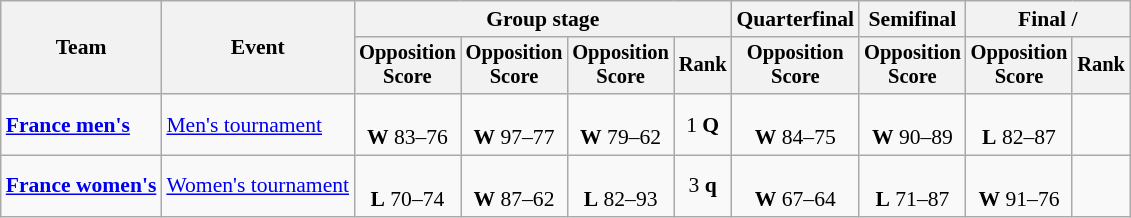<table class="wikitable" style="font-size:90%">
<tr>
<th rowspan=2>Team</th>
<th rowspan=2>Event</th>
<th colspan=4>Group stage</th>
<th>Quarterfinal</th>
<th>Semifinal</th>
<th colspan=2>Final / </th>
</tr>
<tr style="font-size:95%">
<th>Opposition<br>Score</th>
<th>Opposition<br>Score</th>
<th>Opposition<br>Score</th>
<th>Rank</th>
<th>Opposition<br>Score</th>
<th>Opposition<br>Score</th>
<th>Opposition<br>Score</th>
<th>Rank</th>
</tr>
<tr align=center>
<td align=left><strong><a href='#'>France men's</a></strong></td>
<td align=left><a href='#'>Men's tournament</a></td>
<td> <br><strong>W</strong> 83–76</td>
<td> <br><strong>W</strong> 97–77</td>
<td> <br><strong>W</strong> 79–62</td>
<td>1 <strong>Q</strong></td>
<td> <br><strong>W</strong> 84–75</td>
<td> <br><strong>W</strong> 90–89</td>
<td> <br><strong>L</strong> 82–87</td>
<td></td>
</tr>
<tr align=center>
<td align=left><strong><a href='#'>France women's</a></strong></td>
<td align=left><a href='#'>Women's tournament</a></td>
<td> <br><strong>L</strong> 70–74</td>
<td> <br><strong>W</strong> 87–62</td>
<td> <br><strong>L</strong> 82–93</td>
<td>3 <strong>q</strong></td>
<td> <br><strong>W</strong> 67–64</td>
<td> <br><strong>L</strong> 71–87</td>
<td> <br><strong>W</strong> 91–76</td>
<td></td>
</tr>
</table>
